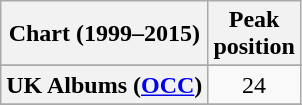<table class="wikitable sortable plainrowheaders" style="text-align:center">
<tr>
<th scope="col">Chart (1999–2015)</th>
<th scope="col">Peak<br> position</th>
</tr>
<tr>
</tr>
<tr>
</tr>
<tr>
</tr>
<tr>
</tr>
<tr>
</tr>
<tr>
</tr>
<tr>
<th scope="row">UK Albums (<a href='#'>OCC</a>)</th>
<td>24</td>
</tr>
<tr>
</tr>
</table>
